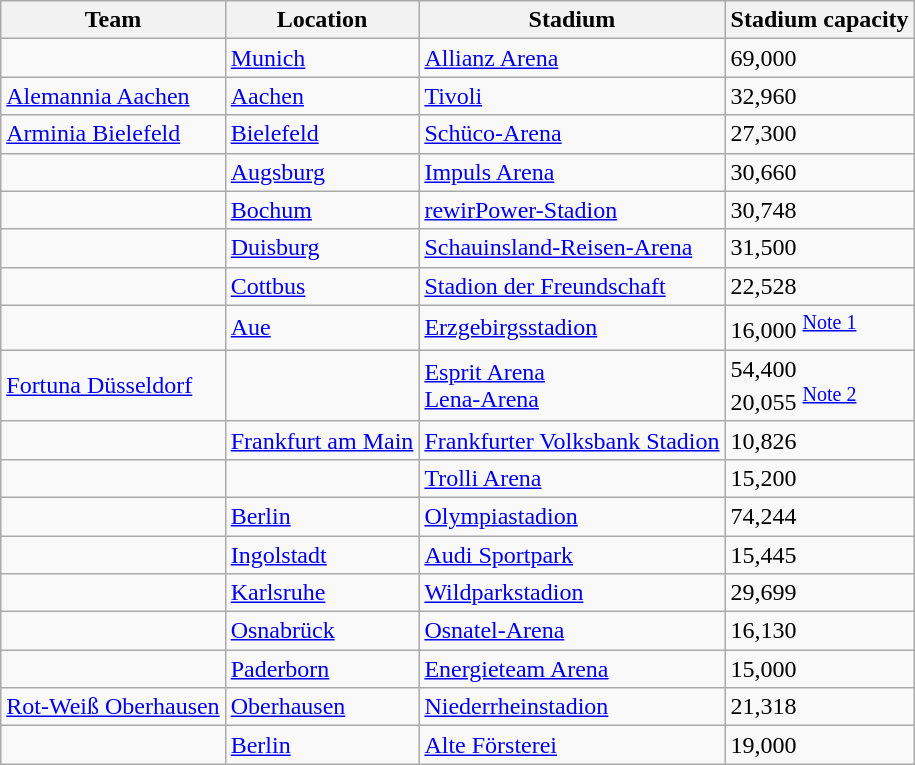<table class="wikitable sortable">
<tr>
<th>Team</th>
<th>Location</th>
<th>Stadium</th>
<th>Stadium capacity</th>
</tr>
<tr>
<td></td>
<td><a href='#'>Munich</a></td>
<td><a href='#'>Allianz Arena</a></td>
<td>69,000</td>
</tr>
<tr>
<td><a href='#'>Alemannia Aachen</a></td>
<td><a href='#'>Aachen</a></td>
<td><a href='#'>Tivoli</a></td>
<td>32,960</td>
</tr>
<tr>
<td><a href='#'>Arminia Bielefeld</a></td>
<td><a href='#'>Bielefeld</a></td>
<td><a href='#'>Schüco-Arena</a></td>
<td>27,300</td>
</tr>
<tr>
<td></td>
<td><a href='#'>Augsburg</a></td>
<td><a href='#'>Impuls Arena</a></td>
<td>30,660</td>
</tr>
<tr>
<td></td>
<td><a href='#'>Bochum</a></td>
<td><a href='#'>rewirPower-Stadion</a></td>
<td>30,748</td>
</tr>
<tr>
<td></td>
<td><a href='#'>Duisburg</a></td>
<td><a href='#'>Schauinsland-Reisen-Arena</a></td>
<td>31,500</td>
</tr>
<tr>
<td></td>
<td><a href='#'>Cottbus</a></td>
<td><a href='#'>Stadion der Freundschaft</a></td>
<td>22,528</td>
</tr>
<tr>
<td></td>
<td><a href='#'>Aue</a></td>
<td><a href='#'>Erzgebirgsstadion</a></td>
<td>16,000 <sup><a href='#'>Note 1</a></sup></td>
</tr>
<tr>
<td><a href='#'>Fortuna Düsseldorf</a></td>
<td></td>
<td><a href='#'>Esprit Arena</a><br><a href='#'>Lena-Arena</a></td>
<td>54,400<br>20,055 <sup><a href='#'>Note 2</a></sup></td>
</tr>
<tr>
<td></td>
<td><a href='#'>Frankfurt am Main</a></td>
<td><a href='#'>Frankfurter Volksbank Stadion</a></td>
<td>10,826</td>
</tr>
<tr>
<td></td>
<td></td>
<td><a href='#'>Trolli Arena</a></td>
<td>15,200</td>
</tr>
<tr>
<td></td>
<td><a href='#'>Berlin</a></td>
<td><a href='#'>Olympiastadion</a></td>
<td>74,244</td>
</tr>
<tr>
<td></td>
<td><a href='#'>Ingolstadt</a></td>
<td><a href='#'>Audi Sportpark</a></td>
<td>15,445</td>
</tr>
<tr>
<td></td>
<td><a href='#'>Karlsruhe</a></td>
<td><a href='#'>Wildparkstadion</a></td>
<td>29,699</td>
</tr>
<tr>
<td></td>
<td><a href='#'>Osnabrück</a></td>
<td><a href='#'>Osnatel-Arena</a></td>
<td>16,130</td>
</tr>
<tr>
<td></td>
<td><a href='#'>Paderborn</a></td>
<td><a href='#'>Energieteam Arena</a></td>
<td>15,000</td>
</tr>
<tr>
<td><a href='#'>Rot-Weiß Oberhausen</a></td>
<td><a href='#'>Oberhausen</a></td>
<td><a href='#'>Niederrheinstadion</a></td>
<td>21,318</td>
</tr>
<tr>
<td></td>
<td><a href='#'>Berlin</a></td>
<td><a href='#'>Alte Försterei</a></td>
<td>19,000</td>
</tr>
</table>
